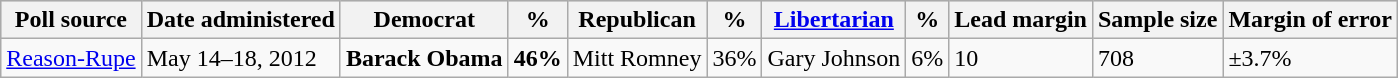<table class="wikitable">
<tr style="background:lightgrey;">
<th>Poll source</th>
<th>Date administered</th>
<th>Democrat</th>
<th>%</th>
<th>Republican</th>
<th>%</th>
<th><a href='#'>Libertarian</a></th>
<th>%</th>
<th>Lead margin</th>
<th>Sample size</th>
<th>Margin of error</th>
</tr>
<tr>
<td><a href='#'>Reason-Rupe</a></td>
<td>May 14–18, 2012</td>
<td><strong>Barack Obama</strong></td>
<td><strong>46%</strong></td>
<td>Mitt Romney</td>
<td>36%</td>
<td>Gary Johnson</td>
<td>6%</td>
<td>10</td>
<td>708</td>
<td>±3.7%</td>
</tr>
</table>
